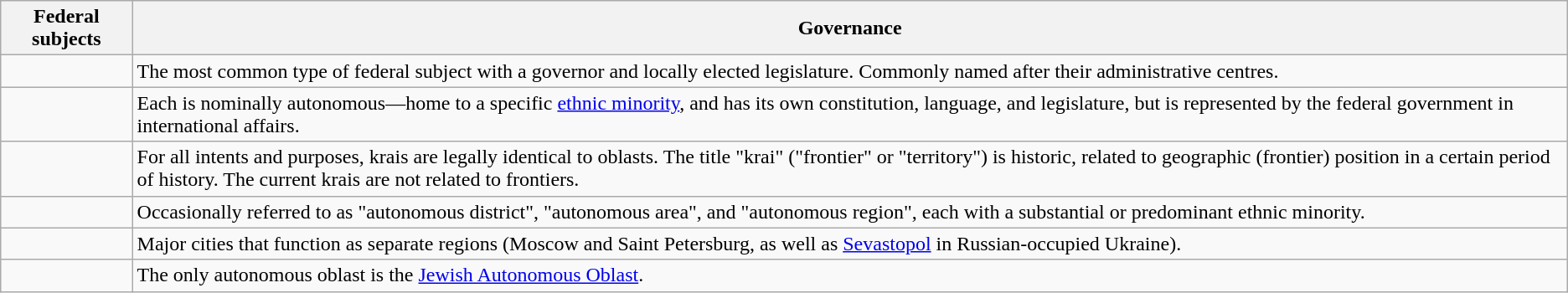<table class="wikitable sortable">
<tr>
<th>Federal subjects</th>
<th>Governance</th>
</tr>
<tr>
<td></td>
<td>The most common type of federal subject with a governor and locally elected legislature. Commonly named after their administrative centres.</td>
</tr>
<tr>
<td></td>
<td>Each is nominally autonomous—home to a specific <a href='#'>ethnic minority</a>, and has its own constitution, language, and legislature, but is represented by the federal government in international affairs.</td>
</tr>
<tr>
<td></td>
<td>For all intents and purposes, krais are legally identical to oblasts. The title "krai" ("frontier" or "territory") is historic, related to geographic (frontier) position in a certain period of history. The current krais are not related to frontiers.</td>
</tr>
<tr>
<td></td>
<td>Occasionally referred to as "autonomous district", "autonomous area", and "autonomous region", each with a substantial or predominant ethnic minority.</td>
</tr>
<tr>
<td></td>
<td>Major cities that function as separate regions (Moscow and Saint Petersburg, as well as <a href='#'>Sevastopol</a> in Russian-occupied Ukraine).</td>
</tr>
<tr>
<td></td>
<td>The only autonomous oblast is the <a href='#'>Jewish Autonomous Oblast</a>.</td>
</tr>
</table>
